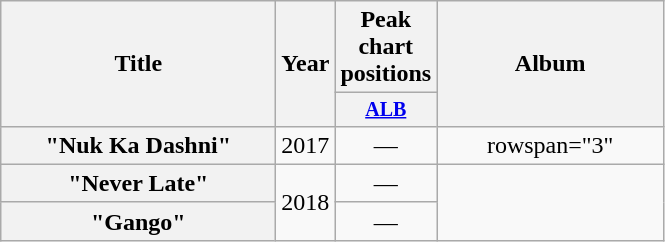<table class="wikitable plainrowheaders" style="text-align:center;">
<tr>
<th scope="col" rowspan="2" style="width:11em;">Title</th>
<th scope="col" rowspan="2" style="width:2em;">Year</th>
<th scope="col" colspan="1">Peak chart positions</th>
<th scope="col" rowspan="2" style="width:9em;">Album</th>
</tr>
<tr>
<th style="width:40px; font-size:smaller;"><a href='#'>ALB</a></th>
</tr>
<tr>
<th scope="row">"Nuk Ka Dashni"<br></th>
<td rowspan="1">2017</td>
<td>—</td>
<td>rowspan="3" </td>
</tr>
<tr>
<th scope="row">"Never Late"<br></th>
<td rowspan="2">2018</td>
<td>—</td>
</tr>
<tr>
<th scope="row">"Gango"<br></th>
<td>—</td>
</tr>
</table>
